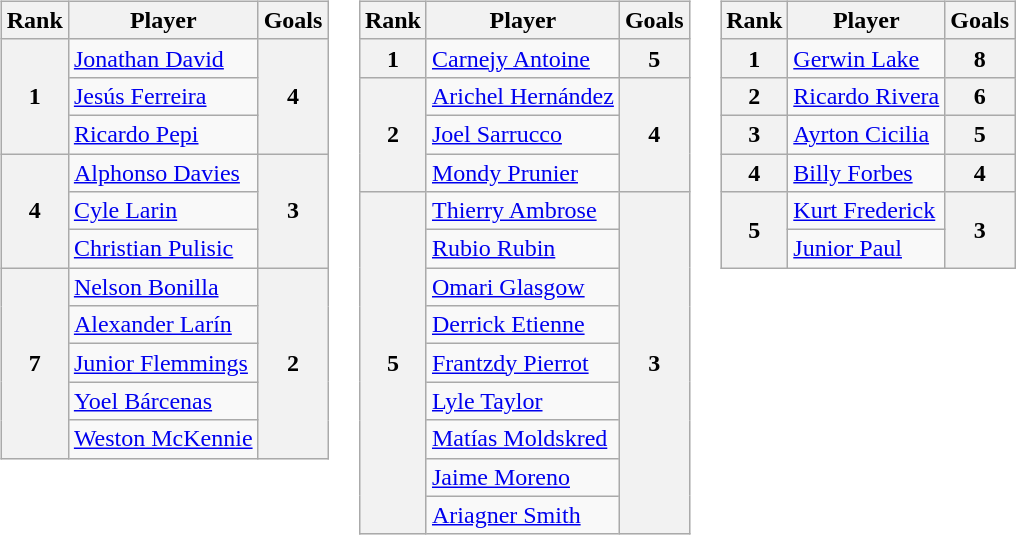<table>
<tr style="vertical-align:top">
<td><br><table class="wikitable">
<tr>
<th>Rank</th>
<th>Player</th>
<th>Goals</th>
</tr>
<tr>
<th rowspan=3>1</th>
<td> <a href='#'>Jonathan David</a></td>
<th rowspan=3>4</th>
</tr>
<tr>
<td> <a href='#'>Jesús Ferreira</a></td>
</tr>
<tr>
<td> <a href='#'>Ricardo Pepi</a></td>
</tr>
<tr>
<th rowspan=3>4</th>
<td> <a href='#'>Alphonso Davies</a></td>
<th rowspan=3>3</th>
</tr>
<tr>
<td> <a href='#'>Cyle Larin</a></td>
</tr>
<tr>
<td> <a href='#'>Christian Pulisic</a></td>
</tr>
<tr>
<th rowspan=5>7</th>
<td> <a href='#'>Nelson Bonilla</a></td>
<th rowspan=5>2</th>
</tr>
<tr>
<td> <a href='#'>Alexander Larín</a></td>
</tr>
<tr>
<td> <a href='#'>Junior Flemmings</a></td>
</tr>
<tr>
<td> <a href='#'>Yoel Bárcenas</a></td>
</tr>
<tr>
<td> <a href='#'>Weston McKennie</a></td>
</tr>
</table>
</td>
<td><br><table class="wikitable">
<tr>
<th>Rank</th>
<th>Player</th>
<th>Goals</th>
</tr>
<tr>
<th>1</th>
<td> <a href='#'>Carnejy Antoine</a></td>
<th>5</th>
</tr>
<tr>
<th rowspan=3>2</th>
<td> <a href='#'>Arichel Hernández</a></td>
<th rowspan=3>4</th>
</tr>
<tr>
<td> <a href='#'>Joel Sarrucco</a></td>
</tr>
<tr>
<td> <a href='#'>Mondy Prunier</a></td>
</tr>
<tr>
<th rowspan=9>5</th>
<td> <a href='#'>Thierry Ambrose</a></td>
<th rowspan=9>3</th>
</tr>
<tr>
<td> <a href='#'>Rubio Rubin</a></td>
</tr>
<tr>
<td> <a href='#'>Omari Glasgow</a></td>
</tr>
<tr>
<td> <a href='#'>Derrick Etienne</a></td>
</tr>
<tr>
<td> <a href='#'>Frantzdy Pierrot</a></td>
</tr>
<tr>
<td> <a href='#'>Lyle Taylor</a></td>
</tr>
<tr>
<td> <a href='#'>Matías Moldskred</a></td>
</tr>
<tr>
<td> <a href='#'>Jaime Moreno</a></td>
</tr>
<tr>
<td> <a href='#'>Ariagner Smith</a></td>
</tr>
</table>
</td>
<td><br><table class="wikitable">
<tr>
<th>Rank</th>
<th>Player</th>
<th>Goals</th>
</tr>
<tr>
<th>1</th>
<td> <a href='#'>Gerwin Lake</a></td>
<th>8</th>
</tr>
<tr>
<th>2</th>
<td> <a href='#'>Ricardo Rivera</a></td>
<th>6</th>
</tr>
<tr>
<th>3</th>
<td> <a href='#'>Ayrton Cicilia</a></td>
<th>5</th>
</tr>
<tr>
<th>4</th>
<td> <a href='#'>Billy Forbes</a></td>
<th>4</th>
</tr>
<tr>
<th rowspan=2>5</th>
<td> <a href='#'>Kurt Frederick</a></td>
<th rowspan=2>3</th>
</tr>
<tr>
<td> <a href='#'>Junior Paul</a></td>
</tr>
</table>
</td>
</tr>
</table>
